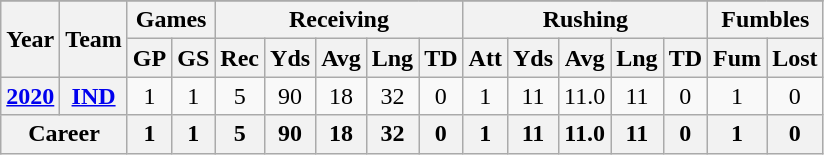<table style="text-align:center;" class="wikitable">
<tr style="font-weight:bold;background:#03202F;color:White;">
</tr>
<tr>
<th rowspan="2">Year</th>
<th rowspan="2">Team</th>
<th colspan="2">Games</th>
<th colspan="5">Receiving</th>
<th colspan="5">Rushing</th>
<th colspan="2">Fumbles</th>
</tr>
<tr>
<th>GP</th>
<th>GS</th>
<th>Rec</th>
<th>Yds</th>
<th>Avg</th>
<th>Lng</th>
<th>TD</th>
<th>Att</th>
<th>Yds</th>
<th>Avg</th>
<th>Lng</th>
<th>TD</th>
<th>Fum</th>
<th>Lost</th>
</tr>
<tr>
<th><a href='#'>2020</a></th>
<th><a href='#'>IND</a></th>
<td>1</td>
<td>1</td>
<td>5</td>
<td>90</td>
<td>18</td>
<td>32</td>
<td>0</td>
<td>1</td>
<td>11</td>
<td>11.0</td>
<td>11</td>
<td>0</td>
<td>1</td>
<td>0</td>
</tr>
<tr>
<th colspan="2">Career</th>
<th>1</th>
<th>1</th>
<th>5</th>
<th>90</th>
<th>18</th>
<th>32</th>
<th>0</th>
<th>1</th>
<th>11</th>
<th>11.0</th>
<th>11</th>
<th>0</th>
<th>1</th>
<th>0</th>
</tr>
</table>
